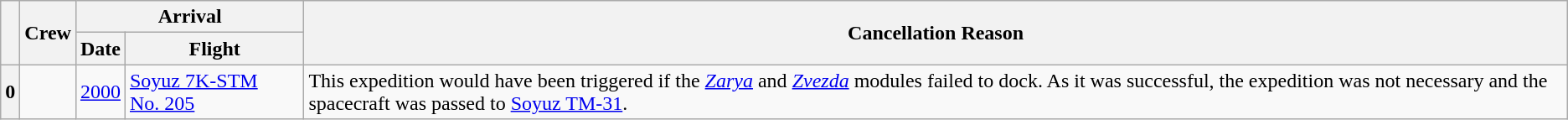<table class="wikitable">
<tr>
<th rowspan="2"></th>
<th rowspan="2">Crew</th>
<th colspan="2">Arrival</th>
<th rowspan="2">Cancellation Reason</th>
</tr>
<tr>
<th>Date</th>
<th>Flight</th>
</tr>
<tr>
<th>0</th>
<td><br></td>
<td><a href='#'>2000</a></td>
<td><a href='#'>Soyuz 7K-STM No. 205</a></td>
<td>This expedition would have been triggered if the <a href='#'><em>Zarya</em></a> and <a href='#'><em>Zvezda</em></a> modules failed to dock. As it was successful, the expedition was not necessary and the spacecraft was passed to <a href='#'>Soyuz TM-31</a>.</td>
</tr>
</table>
